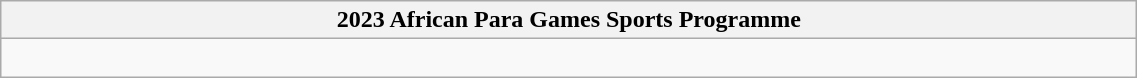<table class="wikitable" style="width: 60%;">
<tr>
<th>2023 African Para Games Sports Programme</th>
</tr>
<tr>
<td><br></td>
</tr>
</table>
